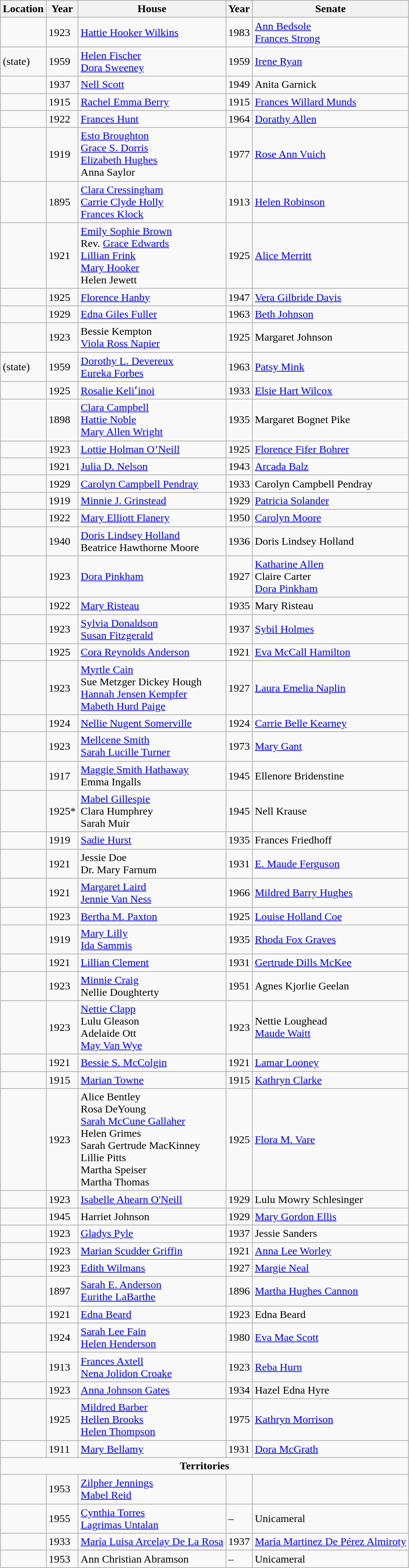<table class="wikitable sortable mw-datatable static-row-numbers sticky-header sort-under col2center col4center" style=text-align:left;>
<tr>
<th>Location</th>
<th>Year</th>
<th>House</th>
<th>Year</th>
<th>Senate</th>
</tr>
<tr>
<td></td>
<td>1923</td>
<td><a href='#'>Hattie Hooker Wilkins</a></td>
<td>1983</td>
<td><a href='#'>Ann Bedsole</a><br><a href='#'>Frances Strong</a></td>
</tr>
<tr>
<td> (state)</td>
<td>1959</td>
<td><a href='#'>Helen Fischer</a><br><a href='#'>Dora Sweeney</a></td>
<td>1959</td>
<td><a href='#'>Irene Ryan</a></td>
</tr>
<tr>
<td></td>
<td>1937</td>
<td><a href='#'>Nell Scott</a></td>
<td>1949</td>
<td>Anita Garnick</td>
</tr>
<tr>
<td></td>
<td>1915</td>
<td><a href='#'>Rachel Emma Berry</a></td>
<td>1915</td>
<td><a href='#'>Frances Willard Munds</a></td>
</tr>
<tr>
<td></td>
<td>1922</td>
<td><a href='#'>Frances Hunt</a></td>
<td>1964</td>
<td><a href='#'>Dorathy Allen</a></td>
</tr>
<tr>
<td></td>
<td>1919</td>
<td><a href='#'>Esto Broughton</a><br><a href='#'>Grace S. Dorris</a><br><a href='#'>Elizabeth Hughes</a><br>Anna Saylor</td>
<td>1977</td>
<td><a href='#'>Rose Ann Vuich</a></td>
</tr>
<tr>
<td></td>
<td>1895</td>
<td><a href='#'>Clara Cressingham</a><br><a href='#'>Carrie Clyde Holly</a><br><a href='#'>Frances Klock</a></td>
<td>1913</td>
<td><a href='#'>Helen Robinson</a></td>
</tr>
<tr>
<td></td>
<td>1921</td>
<td><a href='#'>Emily Sophie Brown</a><br>Rev. <a href='#'>Grace Edwards</a><br><a href='#'>Lillian Frink</a><br><a href='#'>Mary Hooker</a><br>Helen Jewett</td>
<td>1925</td>
<td><a href='#'>Alice Merritt</a></td>
</tr>
<tr>
<td></td>
<td>1925</td>
<td><a href='#'>Florence Hanby</a></td>
<td>1947</td>
<td><a href='#'>Vera Gilbride Davis</a></td>
</tr>
<tr>
<td></td>
<td>1929</td>
<td><a href='#'>Edna Giles Fuller</a></td>
<td>1963</td>
<td><a href='#'>Beth Johnson</a></td>
</tr>
<tr>
<td></td>
<td>1923</td>
<td>Bessie Kempton<br><a href='#'>Viola Ross Napier</a></td>
<td>1925</td>
<td>Margaret Johnson</td>
</tr>
<tr>
<td> (state)</td>
<td>1959</td>
<td><a href='#'>Dorothy L. Devereux</a><br><a href='#'>Eureka Forbes</a></td>
<td>1963</td>
<td><a href='#'>Patsy Mink</a></td>
</tr>
<tr>
<td></td>
<td>1925</td>
<td><a href='#'>Rosalie Keliʻinoi</a></td>
<td>1933</td>
<td><a href='#'>Elsie Hart Wilcox</a></td>
</tr>
<tr>
<td></td>
<td>1898</td>
<td><a href='#'>Clara Campbell</a><br><a href='#'>Hattie Noble</a><br><a href='#'>Mary Allen Wright</a></td>
<td>1935</td>
<td>Margaret Bognet Pike</td>
</tr>
<tr>
<td></td>
<td>1923</td>
<td><a href='#'>Lottie Holman O’Neill</a></td>
<td>1925</td>
<td><a href='#'>Florence Fifer Bohrer</a></td>
</tr>
<tr>
<td></td>
<td>1921</td>
<td><a href='#'>Julia D. Nelson</a></td>
<td>1943</td>
<td><a href='#'>Arcada Balz</a></td>
</tr>
<tr>
<td></td>
<td>1929</td>
<td><a href='#'>Carolyn Campbell Pendray</a></td>
<td>1933</td>
<td>Carolyn Campbell Pendray</td>
</tr>
<tr>
<td></td>
<td>1919</td>
<td><a href='#'>Minnie J. Grinstead</a></td>
<td>1929</td>
<td><a href='#'>Patricia Solander</a></td>
</tr>
<tr>
<td></td>
<td>1922</td>
<td><a href='#'>Mary Elliott Flanery</a></td>
<td>1950</td>
<td><a href='#'>Carolyn Moore</a></td>
</tr>
<tr>
<td></td>
<td>1940</td>
<td><a href='#'>Doris Lindsey Holland</a><br>Beatrice Hawthorne Moore</td>
<td>1936</td>
<td>Doris Lindsey Holland</td>
</tr>
<tr>
<td></td>
<td>1923</td>
<td><a href='#'>Dora Pinkham</a></td>
<td>1927</td>
<td><a href='#'>Katharine Allen</a><br>Claire Carter<br><a href='#'>Dora Pinkham</a></td>
</tr>
<tr>
<td></td>
<td>1922</td>
<td><a href='#'>Mary Risteau</a></td>
<td>1935</td>
<td>Mary Risteau</td>
</tr>
<tr>
<td></td>
<td>1923</td>
<td><a href='#'>Sylvia Donaldson</a><br><a href='#'>Susan Fitzgerald</a></td>
<td>1937</td>
<td><a href='#'>Sybil Holmes</a></td>
</tr>
<tr>
<td></td>
<td>1925</td>
<td><a href='#'>Cora Reynolds Anderson</a></td>
<td>1921</td>
<td><a href='#'>Eva McCall Hamilton</a></td>
</tr>
<tr>
<td></td>
<td>1923</td>
<td><a href='#'>Myrtle Cain</a><br>Sue Metzger Dickey Hough<br><a href='#'>Hannah Jensen Kempfer</a><br><a href='#'>Mabeth Hurd Paige</a></td>
<td>1927</td>
<td><a href='#'>Laura Emelia Naplin</a></td>
</tr>
<tr>
<td></td>
<td>1924</td>
<td><a href='#'>Nellie Nugent Somerville</a></td>
<td>1924</td>
<td><a href='#'>Carrie Belle Kearney</a></td>
</tr>
<tr>
<td></td>
<td>1923</td>
<td><a href='#'>Mellcene Smith</a><br><a href='#'>Sarah Lucille Turner</a></td>
<td>1973</td>
<td><a href='#'>Mary Gant</a></td>
</tr>
<tr>
<td></td>
<td>1917</td>
<td><a href='#'>Maggie Smith Hathaway</a><br>Emma Ingalls</td>
<td>1945</td>
<td>Ellenore Bridenstine</td>
</tr>
<tr>
<td></td>
<td>1925*</td>
<td><a href='#'>Mabel Gillespie</a><br>Clara Humphrey<br>Sarah Muir</td>
<td>1945</td>
<td>Nell Krause</td>
</tr>
<tr>
<td></td>
<td>1919</td>
<td><a href='#'>Sadie Hurst</a></td>
<td>1935</td>
<td>Frances Friedhoff</td>
</tr>
<tr>
<td></td>
<td>1921</td>
<td>Jessie Doe<br>Dr. Mary Farnum</td>
<td>1931</td>
<td><a href='#'>E. Maude Ferguson</a></td>
</tr>
<tr>
<td></td>
<td>1921</td>
<td><a href='#'>Margaret Laird</a><br><a href='#'>Jennie Van Ness</a></td>
<td>1966</td>
<td><a href='#'>Mildred Barry Hughes</a></td>
</tr>
<tr>
<td></td>
<td>1923</td>
<td><a href='#'>Bertha M. Paxton</a></td>
<td>1925</td>
<td><a href='#'>Louise Holland Coe</a></td>
</tr>
<tr>
<td></td>
<td>1919</td>
<td><a href='#'>Mary Lilly</a><br><a href='#'>Ida Sammis</a></td>
<td>1935</td>
<td><a href='#'>Rhoda Fox Graves</a></td>
</tr>
<tr>
<td></td>
<td>1921</td>
<td><a href='#'>Lillian Clement</a></td>
<td>1931</td>
<td><a href='#'>Gertrude Dills McKee</a></td>
</tr>
<tr>
<td></td>
<td>1923</td>
<td><a href='#'>Minnie Craig</a><br>Nellie Doughterty</td>
<td>1951</td>
<td>Agnes Kjorlie Geelan</td>
</tr>
<tr>
<td></td>
<td>1923</td>
<td><a href='#'>Nettie Clapp</a><br>Lulu Gleason<br>Adelaide Ott<br><a href='#'>May Van Wye</a></td>
<td>1923</td>
<td>Nettie Loughead<br><a href='#'>Maude Waitt</a></td>
</tr>
<tr>
<td></td>
<td>1921</td>
<td><a href='#'>Bessie S. McColgin</a></td>
<td>1921</td>
<td><a href='#'>Lamar Looney</a></td>
</tr>
<tr>
<td></td>
<td>1915</td>
<td><a href='#'>Marian Towne</a></td>
<td>1915</td>
<td><a href='#'>Kathryn Clarke</a></td>
</tr>
<tr>
<td></td>
<td>1923</td>
<td>Alice Bentley<br>Rosa DeYoung<br><a href='#'>Sarah McCune Gallaher</a><br>Helen Grimes<br>Sarah Gertrude MacKinney<br>Lillie Pitts<br>Martha Speiser<br>Martha Thomas</td>
<td>1925</td>
<td><a href='#'>Flora M. Vare</a></td>
</tr>
<tr>
<td></td>
<td>1923</td>
<td><a href='#'>Isabelle Ahearn O'Neill</a></td>
<td>1929</td>
<td>Lulu Mowry Schlesinger</td>
</tr>
<tr>
<td></td>
<td>1945</td>
<td>Harriet Johnson</td>
<td>1929</td>
<td><a href='#'>Mary Gordon Ellis</a></td>
</tr>
<tr>
<td></td>
<td>1923</td>
<td><a href='#'>Gladys Pyle</a></td>
<td>1937</td>
<td>Jessie Sanders</td>
</tr>
<tr>
<td></td>
<td>1923</td>
<td><a href='#'>Marian Scudder Griffin</a></td>
<td>1921</td>
<td><a href='#'>Anna Lee Worley</a></td>
</tr>
<tr>
<td></td>
<td>1923</td>
<td><a href='#'>Edith Wilmans</a></td>
<td>1927</td>
<td><a href='#'>Margie Neal</a></td>
</tr>
<tr>
<td></td>
<td>1897</td>
<td><a href='#'>Sarah E. Anderson</a><br><a href='#'>Eurithe LaBarthe</a></td>
<td>1896</td>
<td><a href='#'>Martha Hughes Cannon</a></td>
</tr>
<tr>
<td></td>
<td>1921</td>
<td><a href='#'>Edna Beard</a></td>
<td>1923</td>
<td>Edna Beard</td>
</tr>
<tr>
<td></td>
<td>1924</td>
<td><a href='#'>Sarah Lee Fain</a><br><a href='#'>Helen Henderson</a></td>
<td>1980</td>
<td><a href='#'>Eva Mae Scott</a></td>
</tr>
<tr>
<td></td>
<td>1913</td>
<td><a href='#'>Frances Axtell</a><br><a href='#'>Nena Jolidon Croake</a></td>
<td>1923</td>
<td><a href='#'>Reba Hurn</a></td>
</tr>
<tr>
<td></td>
<td>1923</td>
<td><a href='#'>Anna Johnson Gates</a></td>
<td>1934</td>
<td>Hazel Edna Hyre</td>
</tr>
<tr>
<td></td>
<td>1925</td>
<td><a href='#'>Mildred Barber</a><br><a href='#'>Hellen Brooks</a><br><a href='#'>Helen Thompson</a></td>
<td>1975</td>
<td><a href='#'>Kathryn Morrison</a></td>
</tr>
<tr>
<td></td>
<td>1911</td>
<td><a href='#'>Mary Bellamy</a></td>
<td>1931</td>
<td><a href='#'>Dora McGrath</a></td>
</tr>
<tr class=static-row-numbers-norank>
<td colspan=5 style=text-align:center><strong>Territories</strong></td>
</tr>
<tr>
<td></td>
<td>1953</td>
<td><a href='#'>Zilpher Jennings</a><br><a href='#'>Mabel Reid</a></td>
<td></td>
<td></td>
</tr>
<tr>
<td></td>
<td>1955</td>
<td><a href='#'>Cynthia Torres</a><br><a href='#'>Lagrimas Untalan</a></td>
<td>–</td>
<td>Unicameral</td>
</tr>
<tr>
<td></td>
<td>1933</td>
<td><a href='#'>María Luisa Arcelay De La Rosa</a></td>
<td>1937</td>
<td><a href='#'>María Martinez De Pérez Almiroty</a></td>
</tr>
<tr>
<td></td>
<td>1953</td>
<td>Ann Christian Abramson</td>
<td>–</td>
<td>Unicameral</td>
</tr>
</table>
